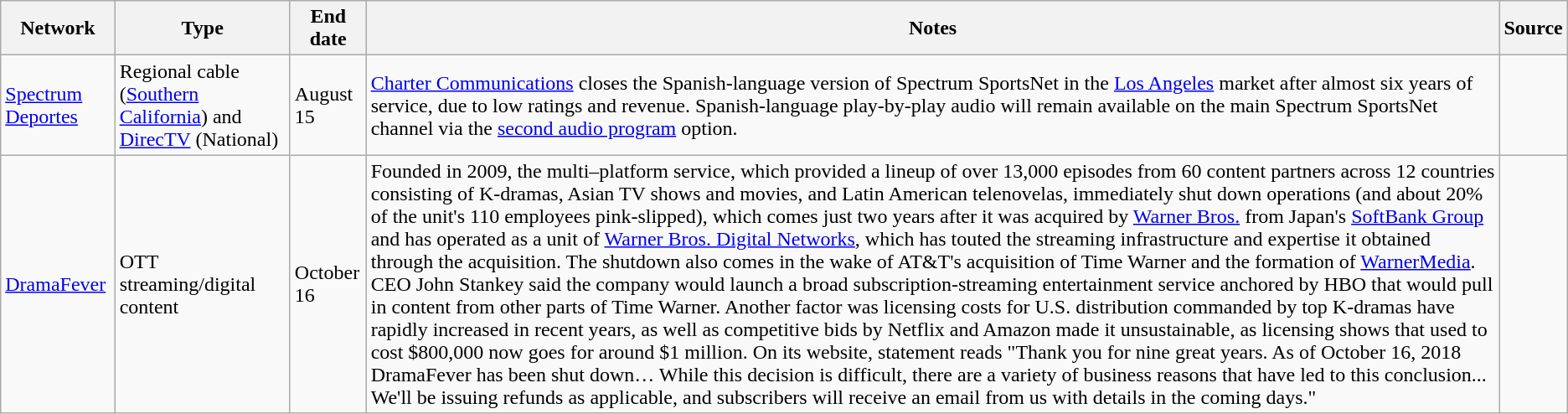<table class="wikitable">
<tr>
<th>Network</th>
<th>Type</th>
<th>End date</th>
<th>Notes</th>
<th>Source</th>
</tr>
<tr>
<td><a href='#'>Spectrum Deportes</a></td>
<td>Regional cable (<a href='#'>Southern California</a>) and <a href='#'>DirecTV</a> (National)</td>
<td>August 15</td>
<td><a href='#'>Charter Communications</a> closes the Spanish-language version of Spectrum SportsNet in the <a href='#'>Los Angeles</a> market after almost six years of service, due to low ratings and revenue. Spanish-language play-by-play audio will remain available on the main Spectrum SportsNet channel via the <a href='#'>second audio program</a> option.</td>
<td></td>
</tr>
<tr>
<td><a href='#'>DramaFever</a></td>
<td>OTT streaming/digital content</td>
<td>October 16</td>
<td>Founded in 2009, the multi–platform service, which provided a lineup of over 13,000 episodes from 60 content partners across 12 countries consisting of K-dramas, Asian TV shows and movies, and Latin American telenovelas, immediately shut down operations (and about 20% of the unit's 110 employees pink-slipped), which comes just two years after it was acquired by <a href='#'>Warner Bros.</a> from Japan's <a href='#'>SoftBank Group</a> and has operated as a unit of <a href='#'>Warner Bros. Digital Networks</a>, which has touted the streaming infrastructure and expertise it obtained through the acquisition. The shutdown also comes in the wake of AT&T's acquisition of Time Warner and the formation of <a href='#'>WarnerMedia</a>. CEO John Stankey said the company would launch a broad subscription-streaming entertainment service anchored by HBO that would pull in content from other parts of Time Warner. Another factor was licensing costs for U.S. distribution commanded by top K-dramas have rapidly increased in recent years, as well as competitive bids by Netflix and Amazon made it unsustainable, as licensing shows that used to cost $800,000 now goes for around $1 million. On its website, statement reads "Thank you for nine great years. As of October 16, 2018 DramaFever has been shut down… While this decision is difficult, there are a variety of business reasons that have led to this conclusion... We'll be issuing refunds as applicable, and subscribers will receive an email from us with details in the coming days."</td>
<td></td>
</tr>
</table>
